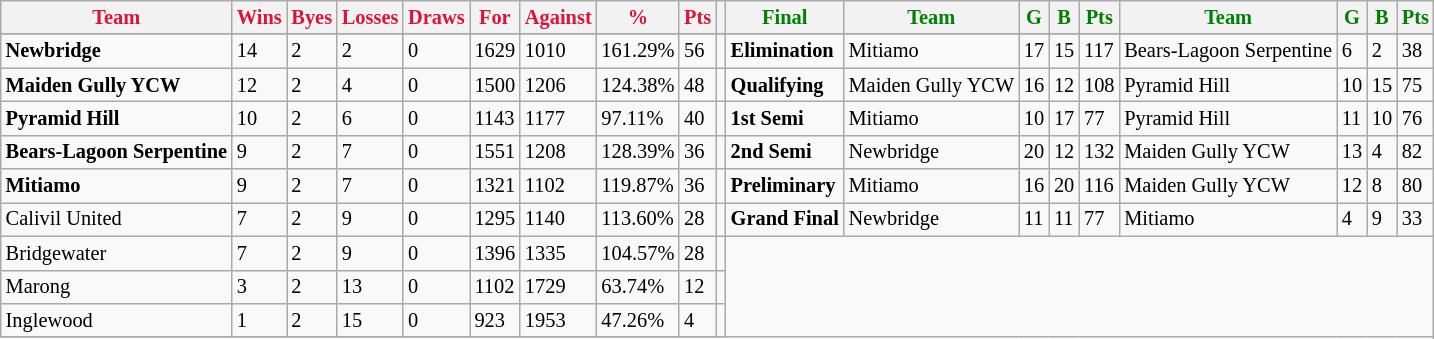<table style="font-size: 85%; text-align: left;" class="wikitable">
<tr>
<th style="color:crimson">Team</th>
<th style="color:crimson">Wins</th>
<th style="color:crimson">Byes</th>
<th style="color:crimson">Losses</th>
<th style="color:crimson">Draws</th>
<th style="color:crimson">For</th>
<th style="color:crimson">Against</th>
<th style="color:crimson">%</th>
<th style="color:crimson">Pts</th>
<th></th>
<th style="color:green">Final</th>
<th style="color:green">Team</th>
<th style="color:green">G</th>
<th style="color:green">B</th>
<th style="color:green">Pts</th>
<th style="color:green">Team</th>
<th style="color:green">G</th>
<th style="color:green">B</th>
<th style="color:green">Pts</th>
</tr>
<tr>
</tr>
<tr>
</tr>
<tr>
<td><strong>	Newbridge	</strong></td>
<td>14</td>
<td>2</td>
<td>2</td>
<td>0</td>
<td>1629</td>
<td>1010</td>
<td>161.29%</td>
<td>56</td>
<td></td>
<td><strong>Elimination</strong></td>
<td>Mitiamo</td>
<td>17</td>
<td>15</td>
<td>117</td>
<td>Bears-Lagoon Serpentine</td>
<td>6</td>
<td>2</td>
<td>38</td>
</tr>
<tr>
<td><strong>	Maiden Gully YCW	</strong></td>
<td>12</td>
<td>2</td>
<td>4</td>
<td>0</td>
<td>1500</td>
<td>1206</td>
<td>124.38%</td>
<td>48</td>
<td></td>
<td><strong>Qualifying</strong></td>
<td>Maiden Gully YCW</td>
<td>16</td>
<td>12</td>
<td>108</td>
<td>Pyramid Hill</td>
<td>10</td>
<td>15</td>
<td>75</td>
</tr>
<tr>
<td><strong>	Pyramid Hill	</strong></td>
<td>10</td>
<td>2</td>
<td>6</td>
<td>0</td>
<td>1143</td>
<td>1177</td>
<td>97.11%</td>
<td>40</td>
<td></td>
<td><strong>1st Semi</strong></td>
<td>Mitiamo</td>
<td>10</td>
<td>17</td>
<td>77</td>
<td>Pyramid Hill</td>
<td>11</td>
<td>10</td>
<td>76</td>
</tr>
<tr>
<td><strong>	Bears-Lagoon Serpentine	</strong></td>
<td>9</td>
<td>2</td>
<td>7</td>
<td>0</td>
<td>1551</td>
<td>1208</td>
<td>128.39%</td>
<td>36</td>
<td></td>
<td><strong>2nd Semi</strong></td>
<td>Newbridge</td>
<td>20</td>
<td>12</td>
<td>132</td>
<td>Maiden Gully YCW</td>
<td>13</td>
<td>4</td>
<td>82</td>
</tr>
<tr>
<td><strong>	Mitiamo	</strong></td>
<td>9</td>
<td>2</td>
<td>7</td>
<td>0</td>
<td>1321</td>
<td>1102</td>
<td>119.87%</td>
<td>36</td>
<td></td>
<td><strong>Preliminary</strong></td>
<td>Mitiamo</td>
<td>16</td>
<td>20</td>
<td>116</td>
<td>Maiden Gully YCW</td>
<td>12</td>
<td>8</td>
<td>80</td>
</tr>
<tr>
<td>Calivil United</td>
<td>7</td>
<td>2</td>
<td>9</td>
<td>0</td>
<td>1295</td>
<td>1140</td>
<td>113.60%</td>
<td>28</td>
<td></td>
<td><strong>Grand Final</strong></td>
<td>Newbridge</td>
<td>11</td>
<td>11</td>
<td>77</td>
<td>Mitiamo</td>
<td>4</td>
<td>9</td>
<td>33</td>
</tr>
<tr>
<td>Bridgewater</td>
<td>7</td>
<td>2</td>
<td>9</td>
<td>0</td>
<td>1396</td>
<td>1335</td>
<td>104.57%</td>
<td>28</td>
<td></td>
</tr>
<tr>
<td>Marong</td>
<td>3</td>
<td>2</td>
<td>13</td>
<td>0</td>
<td>1102</td>
<td>1729</td>
<td>63.74%</td>
<td>12</td>
<td></td>
</tr>
<tr>
<td>Inglewood</td>
<td>1</td>
<td>2</td>
<td>15</td>
<td>0</td>
<td>923</td>
<td>1953</td>
<td>47.26%</td>
<td>4</td>
<td></td>
</tr>
<tr>
</tr>
</table>
